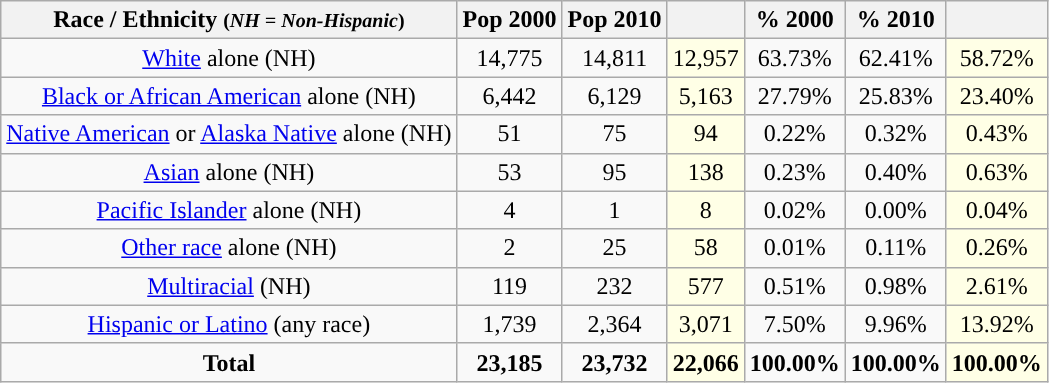<table class="wikitable" style="text-align:center;">
<tr>
<th>Race / Ethnicity <small>(<em>NH = Non-Hispanic</em>)</small></th>
<th>Pop 2000</th>
<th>Pop 2010</th>
<th></th>
<th>% 2000</th>
<th>% 2010</th>
<th></th>
</tr>
<tr>
<td><a href='#'>White</a> alone (NH)</td>
<td>14,775</td>
<td>14,811</td>
<td style='background: #ffffe6;'>12,957</td>
<td>63.73%</td>
<td>62.41%</td>
<td style='background: #ffffe6;'>58.72%</td>
</tr>
<tr>
<td><a href='#'>Black or African American</a> alone (NH)</td>
<td>6,442</td>
<td>6,129</td>
<td style='background: #ffffe6;'>5,163</td>
<td>27.79%</td>
<td>25.83%</td>
<td style='background: #ffffe6;'>23.40%</td>
</tr>
<tr>
<td><a href='#'>Native American</a> or <a href='#'>Alaska Native</a> alone (NH)</td>
<td>51</td>
<td>75</td>
<td style='background: #ffffe6;'>94</td>
<td>0.22%</td>
<td>0.32%</td>
<td style='background: #ffffe6;'>0.43%</td>
</tr>
<tr>
<td><a href='#'>Asian</a> alone (NH)</td>
<td>53</td>
<td>95</td>
<td style='background: #ffffe6;'>138</td>
<td>0.23%</td>
<td>0.40%</td>
<td style='background: #ffffe6;'>0.63%</td>
</tr>
<tr>
<td><a href='#'>Pacific Islander</a> alone (NH)</td>
<td>4</td>
<td>1</td>
<td style='background: #ffffe6;'>8</td>
<td>0.02%</td>
<td>0.00%</td>
<td style='background: #ffffe6;'>0.04%</td>
</tr>
<tr>
<td><a href='#'>Other race</a> alone (NH)</td>
<td>2</td>
<td>25</td>
<td style='background: #ffffe6;'>58</td>
<td>0.01%</td>
<td>0.11%</td>
<td style='background: #ffffe6;'>0.26%</td>
</tr>
<tr>
<td><a href='#'>Multiracial</a> (NH)</td>
<td>119</td>
<td>232</td>
<td style='background: #ffffe6;'>577</td>
<td>0.51%</td>
<td>0.98%</td>
<td style='background: #ffffe6;'>2.61%</td>
</tr>
<tr>
<td><a href='#'>Hispanic or Latino</a> (any race)</td>
<td>1,739</td>
<td>2,364</td>
<td style='background: #ffffe6;'>3,071</td>
<td>7.50%</td>
<td>9.96%</td>
<td style='background: #ffffe6;'>13.92%</td>
</tr>
<tr>
<td><strong>Total</strong></td>
<td><strong>23,185</strong></td>
<td><strong>23,732</strong></td>
<td style='background: #ffffe6;'><strong>22,066</strong></td>
<td><strong>100.00%</strong></td>
<td><strong>100.00%</strong></td>
<td style='background: #ffffe6;'><strong>100.00%</strong></td>
</tr>
</table>
